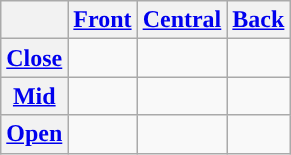<table class="wikitable" style="text-align:center;">
<tr>
<th></th>
<th><a href='#'>Front</a></th>
<th><a href='#'>Central</a></th>
<th><a href='#'>Back</a></th>
</tr>
<tr>
<th><a href='#'>Close</a></th>
<td> </td>
<td> </td>
<td> </td>
</tr>
<tr>
<th><a href='#'>Mid</a></th>
<td> </td>
<td> </td>
<td> </td>
</tr>
<tr>
<th><a href='#'>Open</a></th>
<td></td>
<td> </td>
<td></td>
</tr>
</table>
